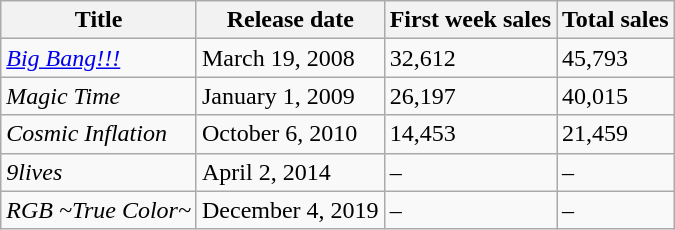<table class="wikitable">
<tr>
<th>Title</th>
<th>Release date</th>
<th>First week sales</th>
<th>Total sales</th>
</tr>
<tr>
<td><em><a href='#'>Big Bang!!!</a></em></td>
<td>March 19, 2008</td>
<td>32,612</td>
<td>45,793</td>
</tr>
<tr>
<td><em>Magic Time</em></td>
<td>January 1, 2009</td>
<td>26,197</td>
<td>40,015</td>
</tr>
<tr>
<td><em>Cosmic Inflation</em></td>
<td>October 6, 2010</td>
<td>14,453</td>
<td>21,459</td>
</tr>
<tr>
<td><em>9lives</em></td>
<td>April 2, 2014</td>
<td>–</td>
<td>–</td>
</tr>
<tr>
<td><em>RGB ~True Color~</em></td>
<td>December 4, 2019</td>
<td>–</td>
<td>–</td>
</tr>
</table>
